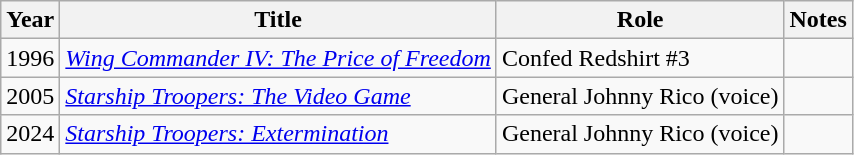<table class="wikitable sortable">
<tr>
<th>Year</th>
<th>Title</th>
<th>Role</th>
<th class="unsortable">Notes</th>
</tr>
<tr>
<td>1996</td>
<td><em><a href='#'>Wing Commander IV: The Price of Freedom</a></em></td>
<td>Confed Redshirt #3</td>
<td></td>
</tr>
<tr>
<td>2005</td>
<td><em><a href='#'>Starship Troopers: The Video Game</a></em></td>
<td>General Johnny Rico (voice)</td>
<td></td>
</tr>
<tr>
<td>2024</td>
<td><em><a href='#'>Starship Troopers: Extermination</a></em></td>
<td>General Johnny Rico (voice)</td>
<td></td>
</tr>
</table>
